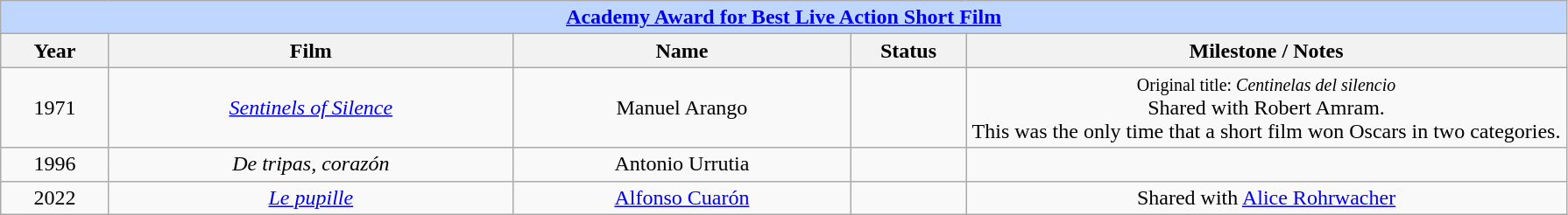<table class="wikitable" style="text-align: center">
<tr ---- bgcolor="#bfd7ff">
<td colspan=5 align=center><strong><a href='#'>Academy Award for Best Live Action Short Film</a></strong></td>
</tr>
<tr ---- bgcolor="#ebf5ff">
<th width="75">Year</th>
<th width="300">Film</th>
<th width="250">Name</th>
<th width="80">Status</th>
<th width="450">Milestone / Notes</th>
</tr>
<tr>
<td>1971</td>
<td><em><a href='#'>Sentinels of Silence</a></em></td>
<td>Manuel Arango</td>
<td></td>
<td><small>Original title: <em>Centinelas del silencio</em></small><br>Shared with Robert Amram.<br>This was the only time that a short film won Oscars in two categories.</td>
</tr>
<tr>
<td>1996</td>
<td><em>De tripas, corazón</em></td>
<td>Antonio Urrutia</td>
<td></td>
<td></td>
</tr>
<tr>
<td>2022</td>
<td><em><a href='#'>Le pupille</a></em></td>
<td><a href='#'>Alfonso Cuarón</a></td>
<td></td>
<td>Shared with <a href='#'>Alice Rohrwacher</a></td>
</tr>
</table>
